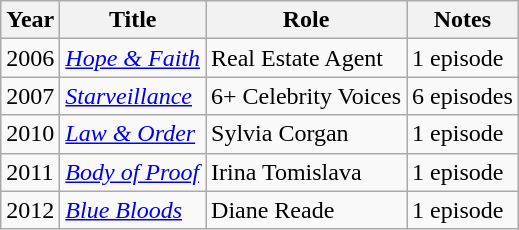<table class="wikitable">
<tr>
<th>Year</th>
<th>Title</th>
<th>Role</th>
<th>Notes</th>
</tr>
<tr>
<td>2006</td>
<td><em><a href='#'>Hope & Faith</a></em></td>
<td>Real Estate Agent</td>
<td>1 episode</td>
</tr>
<tr>
<td>2007</td>
<td><em><a href='#'>Starveillance</a></em></td>
<td>6+ Celebrity Voices</td>
<td>6 episodes</td>
</tr>
<tr>
<td>2010</td>
<td><em><a href='#'>Law & Order</a></em></td>
<td>Sylvia Corgan</td>
<td>1 episode</td>
</tr>
<tr>
<td>2011</td>
<td><em><a href='#'>Body of Proof</a></em></td>
<td>Irina Tomislava</td>
<td>1 episode</td>
</tr>
<tr>
<td>2012</td>
<td><a href='#'><em>Blue Bloods</em></a></td>
<td>Diane Reade</td>
<td>1 episode</td>
</tr>
</table>
